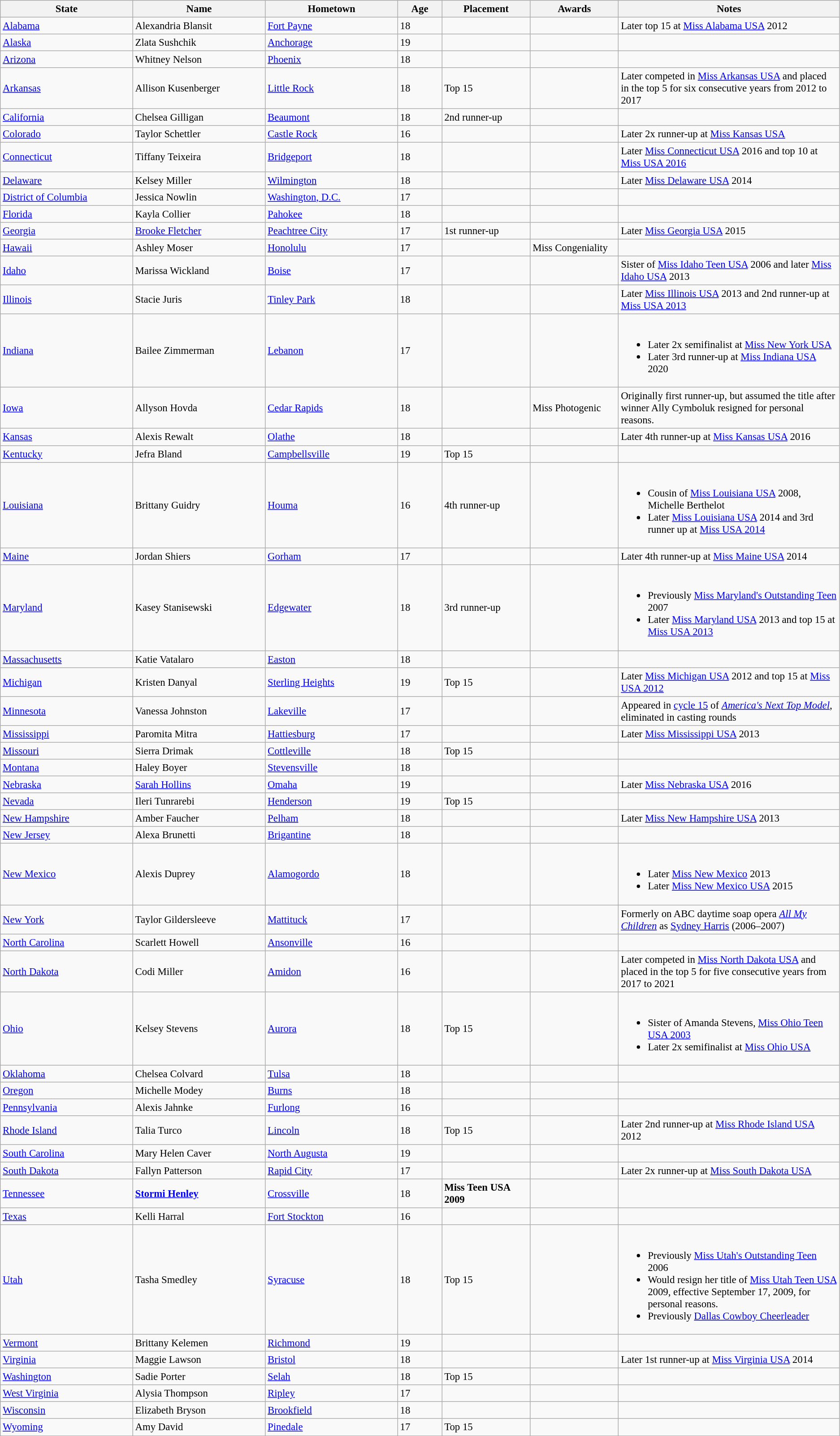<table class="wikitable sortable" style="font-size:95%;">
<tr>
<th width=15%>State</th>
<th width=15%>Name</th>
<th width=15%>Hometown</th>
<th width=5%>Age</th>
<th width=10%>Placement</th>
<th width=10%>Awards</th>
<th width=25%>Notes</th>
</tr>
<tr>
<td><a href='#'>Alabama</a></td>
<td>Alexandria Blansit</td>
<td><a href='#'>Fort Payne</a></td>
<td>18</td>
<td></td>
<td></td>
<td>Later top 15 at <a href='#'>Miss Alabama USA</a> 2012</td>
</tr>
<tr>
<td><a href='#'>Alaska</a></td>
<td>Zlata Sushchik</td>
<td><a href='#'>Anchorage</a></td>
<td>19</td>
<td></td>
<td></td>
<td></td>
</tr>
<tr>
<td><a href='#'>Arizona</a></td>
<td>Whitney Nelson</td>
<td><a href='#'>Phoenix</a></td>
<td>18</td>
<td></td>
<td></td>
<td></td>
</tr>
<tr>
<td><a href='#'>Arkansas</a></td>
<td>Allison Kusenberger</td>
<td><a href='#'>Little Rock</a></td>
<td>18</td>
<td>Top 15</td>
<td></td>
<td>Later competed in <a href='#'>Miss Arkansas USA</a> and placed in the top 5 for six consecutive years from 2012 to 2017</td>
</tr>
<tr>
<td><a href='#'>California</a></td>
<td>Chelsea Gilligan</td>
<td><a href='#'>Beaumont</a></td>
<td>18</td>
<td>2nd runner-up</td>
<td></td>
<td></td>
</tr>
<tr>
<td><a href='#'>Colorado</a></td>
<td>Taylor Schettler</td>
<td><a href='#'>Castle Rock</a></td>
<td>16</td>
<td></td>
<td></td>
<td>Later 2x runner-up at <a href='#'>Miss Kansas USA</a></td>
</tr>
<tr>
<td><a href='#'>Connecticut</a></td>
<td>Tiffany Teixeira</td>
<td><a href='#'>Bridgeport</a></td>
<td>18</td>
<td></td>
<td></td>
<td>Later <a href='#'>Miss Connecticut USA</a> 2016 and top 10 at <a href='#'>Miss USA 2016</a></td>
</tr>
<tr>
<td><a href='#'>Delaware</a></td>
<td>Kelsey Miller</td>
<td><a href='#'>Wilmington</a></td>
<td>18</td>
<td></td>
<td></td>
<td>Later <a href='#'>Miss Delaware USA</a> 2014</td>
</tr>
<tr>
<td><a href='#'>District of Columbia</a></td>
<td>Jessica Nowlin</td>
<td><a href='#'>Washington, D.C.</a></td>
<td>17</td>
<td></td>
<td></td>
<td></td>
</tr>
<tr>
<td><a href='#'>Florida</a></td>
<td>Kayla Collier</td>
<td><a href='#'>Pahokee</a></td>
<td>18</td>
<td></td>
<td></td>
<td></td>
</tr>
<tr>
<td><a href='#'>Georgia</a></td>
<td><a href='#'>Brooke Fletcher</a></td>
<td><a href='#'>Peachtree City</a></td>
<td>17</td>
<td>1st runner-up</td>
<td></td>
<td>Later <a href='#'>Miss Georgia USA</a> 2015</td>
</tr>
<tr>
<td><a href='#'>Hawaii</a></td>
<td>Ashley Moser</td>
<td><a href='#'>Honolulu</a></td>
<td>17</td>
<td></td>
<td>Miss Congeniality</td>
<td></td>
</tr>
<tr>
<td><a href='#'>Idaho</a></td>
<td>Marissa Wickland</td>
<td><a href='#'>Boise</a></td>
<td>17</td>
<td></td>
<td></td>
<td>Sister of <a href='#'>Miss Idaho Teen USA</a> 2006 and later <a href='#'>Miss Idaho USA</a> 2013</td>
</tr>
<tr>
<td><a href='#'>Illinois</a></td>
<td>Stacie Juris</td>
<td><a href='#'>Tinley Park</a></td>
<td>18</td>
<td></td>
<td></td>
<td>Later <a href='#'>Miss Illinois USA</a> 2013 and 2nd runner-up at <a href='#'>Miss USA 2013</a></td>
</tr>
<tr>
<td><a href='#'>Indiana</a></td>
<td>Bailee Zimmerman</td>
<td><a href='#'>Lebanon</a></td>
<td>17</td>
<td></td>
<td></td>
<td><br><ul><li>Later 2x semifinalist at <a href='#'>Miss New York USA</a></li><li>Later 3rd runner-up at <a href='#'>Miss Indiana USA</a> 2020</li></ul></td>
</tr>
<tr>
<td><a href='#'>Iowa</a></td>
<td>Allyson Hovda</td>
<td><a href='#'>Cedar Rapids</a></td>
<td>18</td>
<td></td>
<td>Miss Photogenic</td>
<td>Originally first runner-up, but assumed the title after winner Ally Cymboluk resigned for personal reasons.</td>
</tr>
<tr>
<td><a href='#'>Kansas</a></td>
<td>Alexis Rewalt</td>
<td><a href='#'>Olathe</a></td>
<td>18</td>
<td></td>
<td></td>
<td>Later 4th runner-up at <a href='#'>Miss Kansas USA</a> 2016</td>
</tr>
<tr>
<td><a href='#'>Kentucky</a></td>
<td>Jefra Bland</td>
<td><a href='#'>Campbellsville</a></td>
<td>19</td>
<td>Top 15</td>
<td></td>
<td></td>
</tr>
<tr>
<td><a href='#'>Louisiana</a></td>
<td>Brittany Guidry</td>
<td><a href='#'>Houma</a></td>
<td>16</td>
<td>4th runner-up</td>
<td></td>
<td><br><ul><li>Cousin of <a href='#'>Miss Louisiana USA</a> 2008, Michelle Berthelot</li><li>Later <a href='#'>Miss Louisiana USA</a> 2014 and 3rd runner up at <a href='#'>Miss USA 2014</a></li></ul></td>
</tr>
<tr>
<td><a href='#'>Maine</a></td>
<td>Jordan Shiers</td>
<td><a href='#'>Gorham</a></td>
<td>17</td>
<td></td>
<td></td>
<td>Later 4th runner-up at <a href='#'>Miss Maine USA</a> 2014</td>
</tr>
<tr>
<td><a href='#'>Maryland</a></td>
<td>Kasey Stanisewski</td>
<td><a href='#'>Edgewater</a></td>
<td>18</td>
<td>3rd runner-up</td>
<td></td>
<td><br><ul><li>Previously <a href='#'>Miss Maryland's Outstanding Teen</a> 2007</li><li>Later <a href='#'>Miss Maryland USA</a> 2013 and top 15 at <a href='#'>Miss USA 2013</a></li></ul></td>
</tr>
<tr>
<td><a href='#'>Massachusetts</a></td>
<td>Katie Vatalaro</td>
<td><a href='#'>Easton</a></td>
<td>18</td>
<td></td>
<td></td>
<td></td>
</tr>
<tr>
<td><a href='#'>Michigan</a></td>
<td>Kristen Danyal</td>
<td><a href='#'>Sterling Heights</a></td>
<td>19</td>
<td>Top 15</td>
<td></td>
<td>Later <a href='#'>Miss Michigan USA</a> 2012 and top 15 at <a href='#'>Miss USA 2012</a></td>
</tr>
<tr>
<td><a href='#'>Minnesota</a></td>
<td>Vanessa Johnston</td>
<td><a href='#'>Lakeville</a></td>
<td>17</td>
<td></td>
<td></td>
<td>Appeared in <a href='#'>cycle 15</a> of <em><a href='#'>America's Next Top Model</a></em>, eliminated in casting rounds</td>
</tr>
<tr>
<td><a href='#'>Mississippi</a></td>
<td>Paromita Mitra</td>
<td><a href='#'>Hattiesburg</a></td>
<td>17</td>
<td></td>
<td></td>
<td>Later <a href='#'>Miss Mississippi USA</a> 2013</td>
</tr>
<tr>
<td><a href='#'>Missouri</a></td>
<td>Sierra Drimak</td>
<td><a href='#'>Cottleville</a></td>
<td>18</td>
<td>Top 15</td>
<td></td>
<td></td>
</tr>
<tr>
<td><a href='#'>Montana</a></td>
<td>Haley Boyer</td>
<td><a href='#'>Stevensville</a></td>
<td>18</td>
<td></td>
<td></td>
<td></td>
</tr>
<tr>
<td><a href='#'>Nebraska</a></td>
<td><a href='#'>Sarah Hollins</a></td>
<td><a href='#'>Omaha</a></td>
<td>19</td>
<td></td>
<td></td>
<td>Later <a href='#'>Miss Nebraska USA</a> 2016</td>
</tr>
<tr>
<td><a href='#'>Nevada</a></td>
<td>Ileri Tunrarebi</td>
<td><a href='#'>Henderson</a></td>
<td>19</td>
<td>Top 15</td>
<td></td>
<td></td>
</tr>
<tr>
<td><a href='#'>New Hampshire</a></td>
<td>Amber Faucher</td>
<td><a href='#'>Pelham</a></td>
<td>18</td>
<td></td>
<td></td>
<td>Later <a href='#'>Miss New Hampshire USA</a> 2013</td>
</tr>
<tr>
<td><a href='#'>New Jersey</a></td>
<td>Alexa Brunetti</td>
<td><a href='#'>Brigantine</a></td>
<td>18</td>
<td></td>
<td></td>
<td></td>
</tr>
<tr>
<td><a href='#'>New Mexico</a></td>
<td>Alexis Duprey</td>
<td><a href='#'>Alamogordo</a></td>
<td>18</td>
<td></td>
<td></td>
<td><br><ul><li>Later <a href='#'>Miss New Mexico</a> 2013</li><li>Later <a href='#'>Miss New Mexico USA</a> 2015</li></ul></td>
</tr>
<tr>
<td><a href='#'>New York</a></td>
<td>Taylor Gildersleeve</td>
<td><a href='#'>Mattituck</a></td>
<td>17</td>
<td></td>
<td></td>
<td>Formerly on ABC daytime soap opera <em><a href='#'>All My Children</a></em> as <a href='#'>Sydney Harris</a> (2006–2007)</td>
</tr>
<tr>
<td><a href='#'>North Carolina</a></td>
<td>Scarlett Howell</td>
<td><a href='#'>Ansonville</a></td>
<td>16</td>
<td></td>
<td></td>
<td></td>
</tr>
<tr>
<td><a href='#'>North Dakota</a></td>
<td>Codi Miller</td>
<td><a href='#'>Amidon</a></td>
<td>16</td>
<td></td>
<td></td>
<td>Later competed in <a href='#'>Miss North Dakota USA</a> and placed in the top 5 for five consecutive years from 2017 to 2021</td>
</tr>
<tr>
<td><a href='#'>Ohio</a></td>
<td>Kelsey Stevens</td>
<td><a href='#'>Aurora</a></td>
<td>18</td>
<td>Top 15</td>
<td></td>
<td><br><ul><li>Sister of Amanda Stevens, <a href='#'>Miss Ohio Teen USA 2003</a></li><li>Later 2x semifinalist at <a href='#'>Miss Ohio USA</a></li></ul></td>
</tr>
<tr>
<td><a href='#'>Oklahoma</a></td>
<td>Chelsea Colvard</td>
<td><a href='#'>Tulsa</a></td>
<td>18</td>
<td></td>
<td></td>
<td></td>
</tr>
<tr>
<td><a href='#'>Oregon</a></td>
<td>Michelle Modey</td>
<td><a href='#'>Burns</a></td>
<td>18</td>
<td></td>
<td></td>
<td></td>
</tr>
<tr>
<td><a href='#'>Pennsylvania</a></td>
<td>Alexis Jahnke</td>
<td><a href='#'>Furlong</a></td>
<td>16</td>
<td></td>
<td></td>
<td></td>
</tr>
<tr>
<td><a href='#'>Rhode Island</a></td>
<td>Talia Turco</td>
<td><a href='#'>Lincoln</a></td>
<td>18</td>
<td>Top 15</td>
<td></td>
<td>Later 2nd runner-up at <a href='#'>Miss Rhode Island USA</a> 2012</td>
</tr>
<tr>
<td><a href='#'>South Carolina</a></td>
<td>Mary Helen Caver</td>
<td><a href='#'>North Augusta</a></td>
<td>19</td>
<td></td>
<td></td>
<td></td>
</tr>
<tr>
<td><a href='#'>South Dakota</a></td>
<td>Fallyn Patterson</td>
<td><a href='#'>Rapid City</a></td>
<td>17</td>
<td></td>
<td></td>
<td>Later 2x runner-up at <a href='#'>Miss South Dakota USA</a></td>
</tr>
<tr>
<td><a href='#'>Tennessee</a></td>
<td><strong><a href='#'>Stormi Henley</a></strong></td>
<td><a href='#'>Crossville</a></td>
<td>18</td>
<td><strong>Miss Teen USA 2009</strong></td>
<td></td>
<td></td>
</tr>
<tr>
<td><a href='#'>Texas</a></td>
<td>Kelli Harral</td>
<td><a href='#'>Fort Stockton</a></td>
<td>16</td>
<td></td>
<td></td>
<td></td>
</tr>
<tr>
<td><a href='#'>Utah</a></td>
<td>Tasha Smedley</td>
<td><a href='#'>Syracuse</a></td>
<td>18</td>
<td>Top 15</td>
<td></td>
<td><br><ul><li>Previously <a href='#'>Miss Utah's Outstanding Teen</a> 2006</li><li>Would resign her title of <a href='#'>Miss Utah Teen USA</a> 2009, effective September 17, 2009, for personal reasons.</li><li>Previously <a href='#'>Dallas Cowboy Cheerleader</a></li></ul></td>
</tr>
<tr>
<td><a href='#'>Vermont</a></td>
<td>Brittany Kelemen</td>
<td><a href='#'>Richmond</a></td>
<td>19</td>
<td></td>
<td></td>
<td></td>
</tr>
<tr>
<td><a href='#'>Virginia</a></td>
<td>Maggie Lawson</td>
<td><a href='#'>Bristol</a></td>
<td>18</td>
<td></td>
<td></td>
<td>Later 1st runner-up at <a href='#'>Miss Virginia USA</a> 2014</td>
</tr>
<tr>
<td><a href='#'>Washington</a></td>
<td>Sadie Porter</td>
<td><a href='#'>Selah</a></td>
<td>18</td>
<td>Top 15</td>
<td></td>
<td></td>
</tr>
<tr>
<td><a href='#'>West Virginia</a></td>
<td>Alysia Thompson</td>
<td><a href='#'>Ripley</a></td>
<td>17</td>
<td></td>
<td></td>
<td></td>
</tr>
<tr>
<td><a href='#'>Wisconsin</a></td>
<td>Elizabeth Bryson</td>
<td><a href='#'>Brookfield</a></td>
<td>18</td>
<td></td>
<td></td>
<td></td>
</tr>
<tr>
<td><a href='#'>Wyoming</a></td>
<td>Amy David</td>
<td><a href='#'>Pinedale</a></td>
<td>17</td>
<td>Top 15</td>
<td></td>
<td></td>
</tr>
</table>
